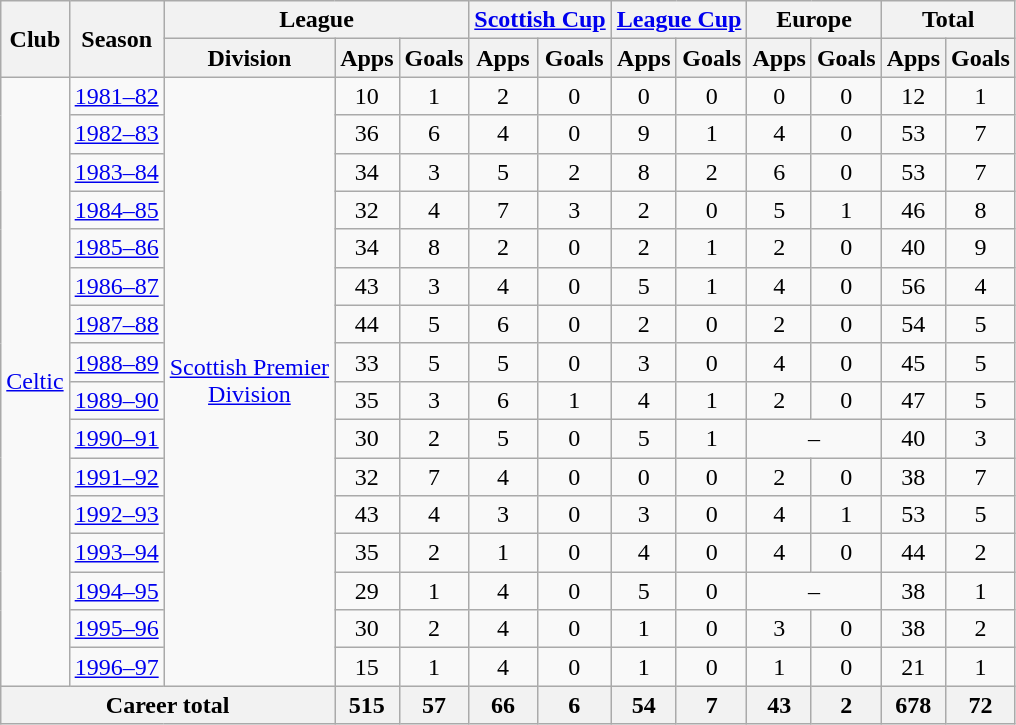<table class="wikitable" style="text-align:center">
<tr>
<th rowspan="2">Club</th>
<th rowspan="2">Season</th>
<th colspan="3">League</th>
<th colspan="2"><a href='#'>Scottish Cup</a></th>
<th colspan="2"><a href='#'>League Cup</a></th>
<th colspan="2">Europe</th>
<th colspan="2">Total</th>
</tr>
<tr>
<th>Division</th>
<th>Apps</th>
<th>Goals</th>
<th>Apps</th>
<th>Goals</th>
<th>Apps</th>
<th>Goals</th>
<th>Apps</th>
<th>Goals</th>
<th>Apps</th>
<th>Goals</th>
</tr>
<tr>
<td rowspan="16"><a href='#'>Celtic</a></td>
<td><a href='#'>1981–82</a></td>
<td rowspan="16"><a href='#'>Scottish Premier<br>Division</a></td>
<td>10</td>
<td>1</td>
<td>2</td>
<td>0</td>
<td>0</td>
<td>0</td>
<td>0</td>
<td>0</td>
<td>12</td>
<td>1</td>
</tr>
<tr>
<td><a href='#'>1982–83</a></td>
<td>36</td>
<td>6</td>
<td>4</td>
<td>0</td>
<td>9</td>
<td>1</td>
<td>4</td>
<td>0</td>
<td>53</td>
<td>7</td>
</tr>
<tr>
<td><a href='#'>1983–84</a></td>
<td>34</td>
<td>3</td>
<td>5</td>
<td>2</td>
<td>8</td>
<td>2</td>
<td>6</td>
<td>0</td>
<td>53</td>
<td>7</td>
</tr>
<tr>
<td><a href='#'>1984–85</a></td>
<td>32</td>
<td>4</td>
<td>7</td>
<td>3</td>
<td>2</td>
<td>0</td>
<td>5</td>
<td>1</td>
<td>46</td>
<td>8</td>
</tr>
<tr>
<td><a href='#'>1985–86</a></td>
<td>34</td>
<td>8</td>
<td>2</td>
<td>0</td>
<td>2</td>
<td>1</td>
<td>2</td>
<td>0</td>
<td>40</td>
<td>9</td>
</tr>
<tr>
<td><a href='#'>1986–87</a></td>
<td>43</td>
<td>3</td>
<td>4</td>
<td>0</td>
<td>5</td>
<td>1</td>
<td>4</td>
<td>0</td>
<td>56</td>
<td>4</td>
</tr>
<tr>
<td><a href='#'>1987–88</a></td>
<td>44</td>
<td>5</td>
<td>6</td>
<td>0</td>
<td>2</td>
<td>0</td>
<td>2</td>
<td>0</td>
<td>54</td>
<td>5</td>
</tr>
<tr>
<td><a href='#'>1988–89</a></td>
<td>33</td>
<td>5</td>
<td>5</td>
<td>0</td>
<td>3</td>
<td>0</td>
<td>4</td>
<td>0</td>
<td>45</td>
<td>5</td>
</tr>
<tr>
<td><a href='#'>1989–90</a></td>
<td>35</td>
<td>3</td>
<td>6</td>
<td>1</td>
<td>4</td>
<td>1</td>
<td>2</td>
<td>0</td>
<td>47</td>
<td>5</td>
</tr>
<tr>
<td><a href='#'>1990–91</a></td>
<td>30</td>
<td>2</td>
<td>5</td>
<td>0</td>
<td>5</td>
<td>1</td>
<td colspan="2">–</td>
<td>40</td>
<td>3</td>
</tr>
<tr>
<td><a href='#'>1991–92</a></td>
<td>32</td>
<td>7</td>
<td>4</td>
<td>0</td>
<td>0</td>
<td>0</td>
<td>2</td>
<td>0</td>
<td>38</td>
<td>7</td>
</tr>
<tr>
<td><a href='#'>1992–93</a></td>
<td>43</td>
<td>4</td>
<td>3</td>
<td>0</td>
<td>3</td>
<td>0</td>
<td>4</td>
<td>1</td>
<td>53</td>
<td>5</td>
</tr>
<tr>
<td><a href='#'>1993–94</a></td>
<td>35</td>
<td>2</td>
<td>1</td>
<td>0</td>
<td>4</td>
<td>0</td>
<td>4</td>
<td>0</td>
<td>44</td>
<td>2</td>
</tr>
<tr>
<td><a href='#'>1994–95</a></td>
<td>29</td>
<td>1</td>
<td>4</td>
<td>0</td>
<td>5</td>
<td>0</td>
<td colspan="2">–</td>
<td>38</td>
<td>1</td>
</tr>
<tr>
<td><a href='#'>1995–96</a></td>
<td>30</td>
<td>2</td>
<td>4</td>
<td>0</td>
<td>1</td>
<td>0</td>
<td>3</td>
<td>0</td>
<td>38</td>
<td>2</td>
</tr>
<tr>
<td><a href='#'>1996–97</a></td>
<td>15</td>
<td>1</td>
<td>4</td>
<td>0</td>
<td>1</td>
<td>0</td>
<td>1</td>
<td>0</td>
<td>21</td>
<td>1</td>
</tr>
<tr>
<th colspan="3">Career total</th>
<th>515</th>
<th>57</th>
<th>66</th>
<th>6</th>
<th>54</th>
<th>7</th>
<th>43</th>
<th>2</th>
<th>678</th>
<th>72</th>
</tr>
</table>
